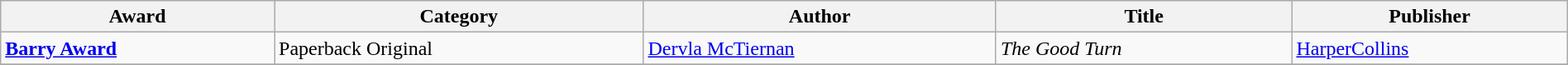<table class="wikitable" width=100%>
<tr>
<th>Award</th>
<th>Category</th>
<th>Author</th>
<th>Title</th>
<th>Publisher</th>
</tr>
<tr>
<td><strong><a href='#'>Barry Award</a></strong></td>
<td>Paperback Original</td>
<td><a href='#'>Dervla McTiernan</a></td>
<td><em>The Good Turn</em></td>
<td><a href='#'>HarperCollins</a></td>
</tr>
<tr>
</tr>
</table>
